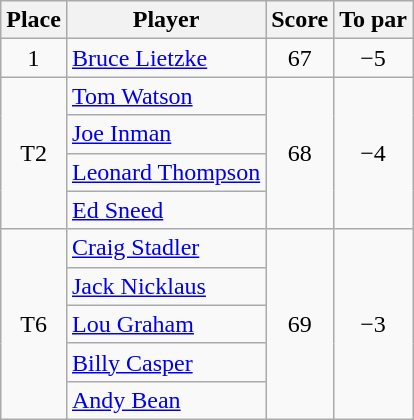<table class="wikitable">
<tr>
<th>Place</th>
<th>Player</th>
<th>Score</th>
<th>To par</th>
</tr>
<tr>
<td align=center>1</td>
<td> <a href='#'>Bruce Lietzke</a></td>
<td align=center>67</td>
<td align=center>−5</td>
</tr>
<tr>
<td align=center rowspan=4>T2</td>
<td> <a href='#'>Tom Watson</a></td>
<td align=center rowspan=4>68</td>
<td rowspan=4 align=center>−4</td>
</tr>
<tr>
<td> <a href='#'>Joe Inman</a></td>
</tr>
<tr>
<td> <a href='#'>Leonard Thompson</a></td>
</tr>
<tr>
<td> <a href='#'>Ed Sneed</a></td>
</tr>
<tr>
<td align=center rowspan=5>T6</td>
<td> <a href='#'>Craig Stadler</a></td>
<td align=center rowspan=5>69</td>
<td rowspan=5 align=center>−3</td>
</tr>
<tr>
<td> <a href='#'>Jack Nicklaus</a></td>
</tr>
<tr>
<td> <a href='#'>Lou Graham</a></td>
</tr>
<tr>
<td> <a href='#'>Billy Casper</a></td>
</tr>
<tr>
<td> <a href='#'>Andy Bean</a></td>
</tr>
</table>
